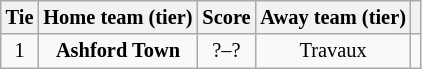<table class="wikitable" style="text-align:center; font-size:85%">
<tr>
<th>Tie</th>
<th>Home team (tier)</th>
<th>Score</th>
<th>Away team (tier)</th>
<th></th>
</tr>
<tr>
<td align="center">1</td>
<td><strong>Ashford Town</strong></td>
<td align="center">?–?</td>
<td>Travaux</td>
<td></td>
</tr>
</table>
